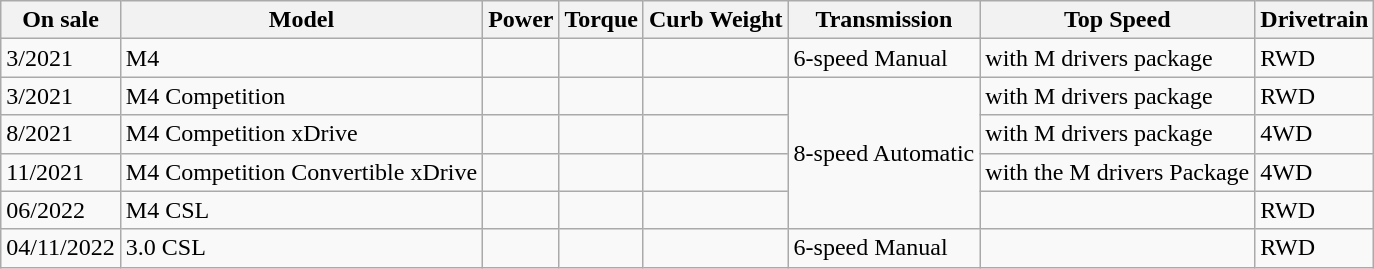<table class="wikitable mw-collapsible">
<tr>
<th>On sale</th>
<th>Model</th>
<th>Power</th>
<th>Torque</th>
<th>Curb Weight</th>
<th>Transmission</th>
<th>Top Speed</th>
<th>Drivetrain</th>
</tr>
<tr>
<td>3/2021</td>
<td>M4</td>
<td></td>
<td></td>
<td></td>
<td>6-speed Manual</td>
<td>  with M drivers package</td>
<td>RWD</td>
</tr>
<tr>
<td>3/2021</td>
<td>M4 Competition</td>
<td></td>
<td></td>
<td></td>
<td rowspan = "4">8-speed Automatic</td>
<td>  with M drivers package</td>
<td>RWD</td>
</tr>
<tr>
<td>8/2021</td>
<td>M4 Competition xDrive</td>
<td></td>
<td></td>
<td></td>
<td>  with M drivers package</td>
<td>4WD</td>
</tr>
<tr>
<td>11/2021</td>
<td>M4 Competition Convertible xDrive</td>
<td></td>
<td></td>
<td></td>
<td>  with the M drivers Package</td>
<td>4WD</td>
</tr>
<tr>
<td>06/2022</td>
<td>M4 CSL</td>
<td></td>
<td></td>
<td></td>
<td></td>
<td>RWD</td>
</tr>
<tr>
<td>04/11/2022</td>
<td>3.0 CSL</td>
<td></td>
<td></td>
<td></td>
<td>6-speed Manual</td>
<td></td>
<td>RWD</td>
</tr>
</table>
